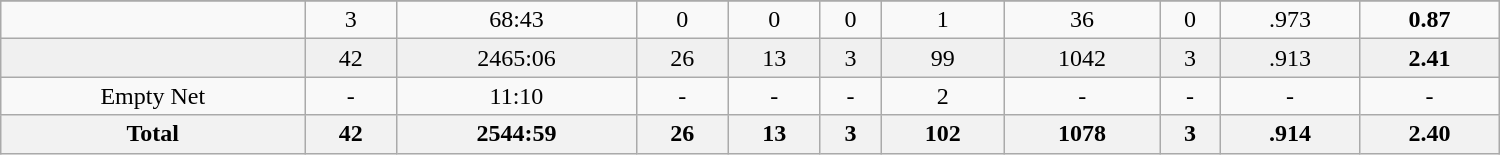<table class="wikitable sortable" width ="1000">
<tr align="center">
</tr>
<tr align="center" bgcolor="">
<td></td>
<td>3</td>
<td>68:43</td>
<td>0</td>
<td>0</td>
<td>0</td>
<td>1</td>
<td>36</td>
<td>0</td>
<td>.973</td>
<td><strong>0.87</strong></td>
</tr>
<tr align="center" bgcolor="f0f0f0">
<td></td>
<td>42</td>
<td>2465:06</td>
<td>26</td>
<td>13</td>
<td>3</td>
<td>99</td>
<td>1042</td>
<td>3</td>
<td>.913</td>
<td><strong>2.41</strong></td>
</tr>
<tr align="center" bgcolor="">
<td>Empty Net</td>
<td>-</td>
<td>11:10</td>
<td>-</td>
<td>-</td>
<td>-</td>
<td>2</td>
<td>-</td>
<td>-</td>
<td>-</td>
<td>-</td>
</tr>
<tr>
<th>Total</th>
<th>42</th>
<th>2544:59</th>
<th>26</th>
<th>13</th>
<th>3</th>
<th>102</th>
<th>1078</th>
<th>3</th>
<th>.914</th>
<th>2.40</th>
</tr>
</table>
